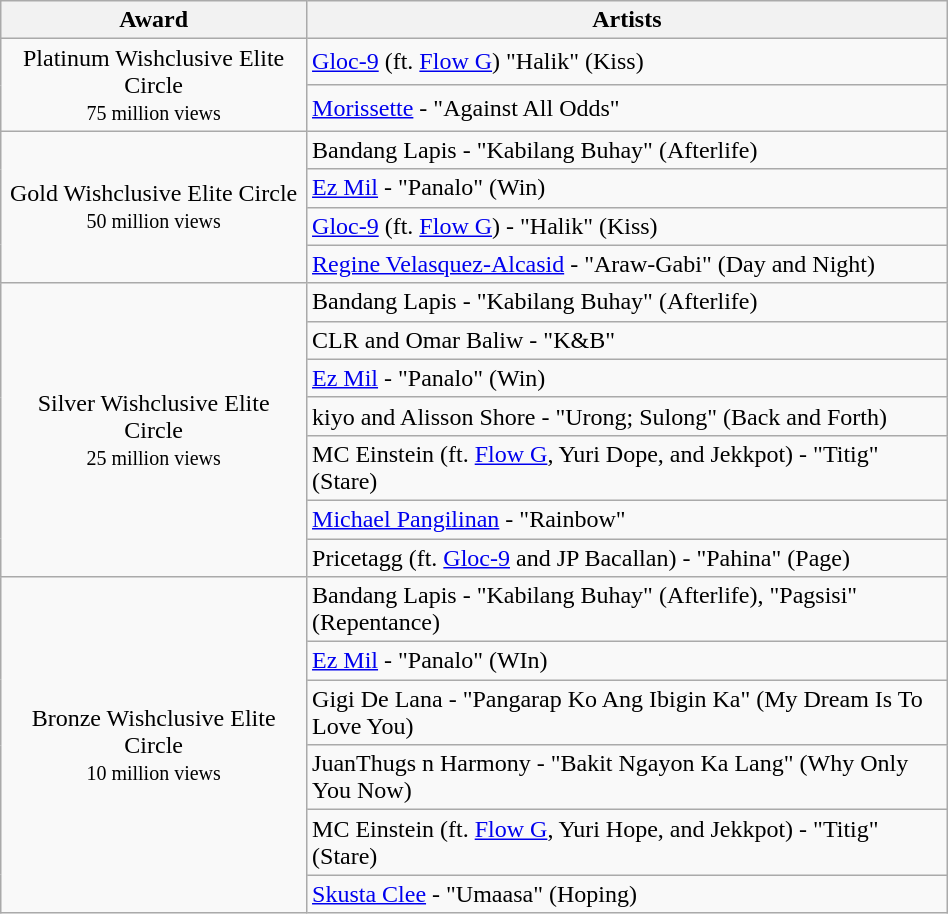<table class="wikitable"  style="width:50%;">
<tr>
<th scope="col">Award</th>
<th scope="col">Artists</th>
</tr>
<tr>
<td rowspan="2" align="center">Platinum Wishclusive Elite Circle<br><small>75 million views</small></td>
<td><a href='#'>Gloc-9</a> (ft. <a href='#'>Flow G</a>) "Halik" (Kiss)</td>
</tr>
<tr>
<td><a href='#'>Morissette</a> - "Against All Odds"</td>
</tr>
<tr>
<td rowspan="4" align="center">Gold Wishclusive Elite Circle<br><small>50 million views</small></td>
<td>Bandang Lapis - "Kabilang Buhay" (Afterlife)</td>
</tr>
<tr>
<td><a href='#'>Ez Mil</a> - "Panalo" (Win)</td>
</tr>
<tr>
<td><a href='#'>Gloc-9</a> (ft. <a href='#'>Flow G</a>) - "Halik" (Kiss)</td>
</tr>
<tr>
<td><a href='#'>Regine Velasquez-Alcasid</a> - "Araw-Gabi" (Day and Night)</td>
</tr>
<tr>
<td rowspan="7" align="center">Silver Wishclusive Elite Circle<br><small>25 million views</small></td>
<td>Bandang Lapis - "Kabilang Buhay" (Afterlife)</td>
</tr>
<tr>
<td>CLR and Omar Baliw - "K&B"</td>
</tr>
<tr>
<td><a href='#'>Ez Mil</a> - "Panalo" (Win)</td>
</tr>
<tr>
<td>kiyo and Alisson Shore - "Urong; Sulong" (Back and Forth)</td>
</tr>
<tr>
<td>MC Einstein (ft. <a href='#'>Flow G</a>, Yuri Dope, and Jekkpot) - "Titig" (Stare)</td>
</tr>
<tr>
<td><a href='#'>Michael Pangilinan</a> - "Rainbow"</td>
</tr>
<tr>
<td>Pricetagg (ft. <a href='#'>Gloc-9</a> and JP Bacallan) - "Pahina" (Page)</td>
</tr>
<tr>
<td rowspan="6" align="center">Bronze Wishclusive Elite Circle <br><small>10 million views</small></td>
<td>Bandang Lapis - "Kabilang Buhay" (Afterlife), "Pagsisi" (Repentance)</td>
</tr>
<tr>
<td><a href='#'>Ez Mil</a> - "Panalo" (WIn)</td>
</tr>
<tr>
<td>Gigi De Lana - "Pangarap Ko Ang Ibigin Ka" (My Dream Is To Love You)</td>
</tr>
<tr>
<td>JuanThugs n Harmony - "Bakit Ngayon Ka Lang" (Why Only You Now)</td>
</tr>
<tr>
<td>MC Einstein (ft. <a href='#'>Flow G</a>, Yuri Hope, and Jekkpot) - "Titig" (Stare)</td>
</tr>
<tr>
<td><a href='#'>Skusta Clee</a> - "Umaasa" (Hoping)</td>
</tr>
</table>
